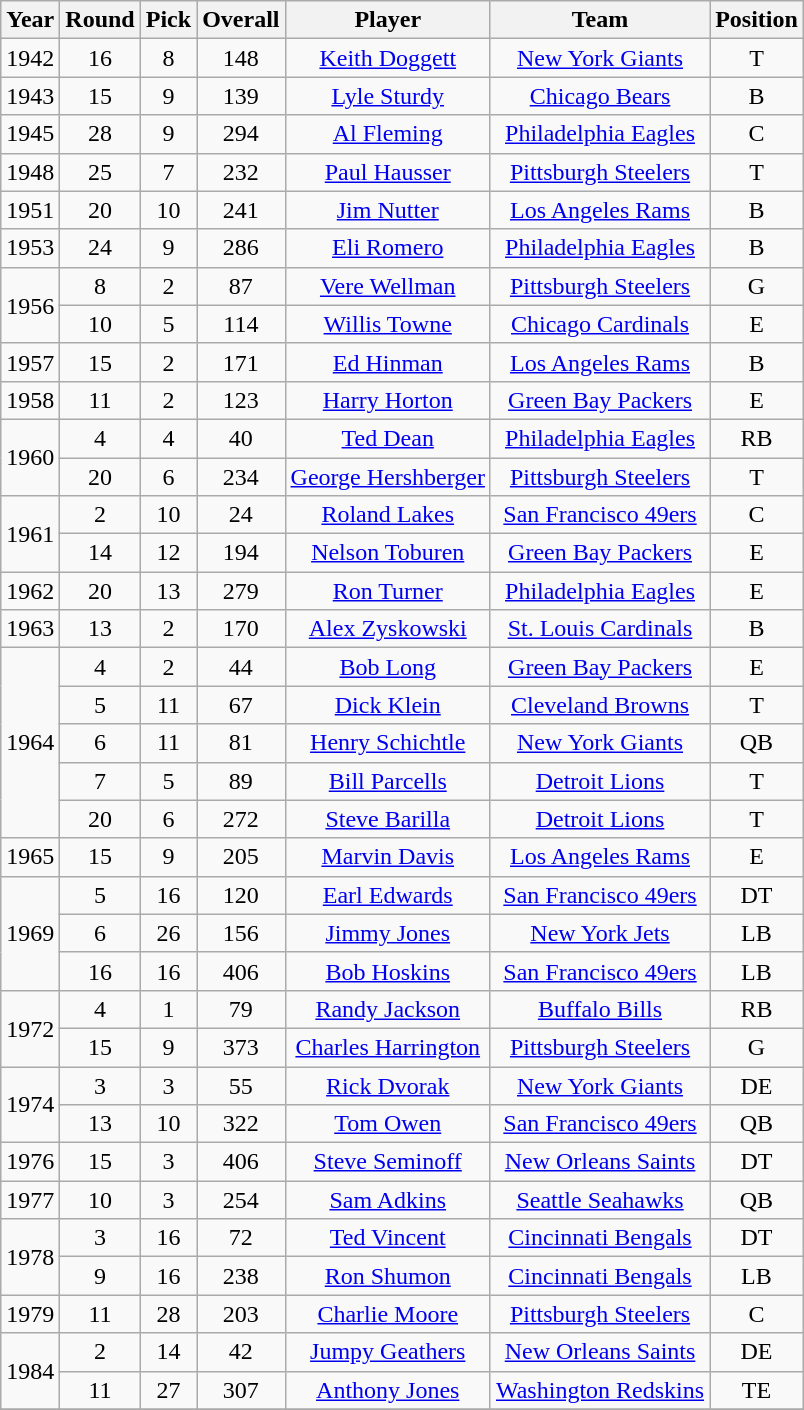<table class="wikitable sortable" style="text-align: center;">
<tr>
<th>Year</th>
<th>Round</th>
<th>Pick</th>
<th>Overall</th>
<th>Player</th>
<th>Team</th>
<th>Position</th>
</tr>
<tr>
<td>1942</td>
<td>16</td>
<td>8</td>
<td>148</td>
<td><a href='#'>Keith Doggett</a></td>
<td><a href='#'>New York Giants</a></td>
<td>T</td>
</tr>
<tr>
<td>1943</td>
<td>15</td>
<td>9</td>
<td>139</td>
<td><a href='#'>Lyle Sturdy</a></td>
<td><a href='#'>Chicago Bears</a></td>
<td>B</td>
</tr>
<tr>
<td>1945</td>
<td>28</td>
<td>9</td>
<td>294</td>
<td><a href='#'>Al Fleming</a></td>
<td><a href='#'>Philadelphia Eagles</a></td>
<td>C</td>
</tr>
<tr>
<td>1948</td>
<td>25</td>
<td>7</td>
<td>232</td>
<td><a href='#'>Paul Hausser</a></td>
<td><a href='#'>Pittsburgh Steelers</a></td>
<td>T</td>
</tr>
<tr>
<td>1951</td>
<td>20</td>
<td>10</td>
<td>241</td>
<td><a href='#'>Jim Nutter</a></td>
<td><a href='#'>Los Angeles Rams</a></td>
<td>B</td>
</tr>
<tr>
<td>1953</td>
<td>24</td>
<td>9</td>
<td>286</td>
<td><a href='#'>Eli Romero</a></td>
<td><a href='#'>Philadelphia Eagles</a></td>
<td>B</td>
</tr>
<tr>
<td rowspan="2">1956</td>
<td>8</td>
<td>2</td>
<td>87</td>
<td><a href='#'>Vere Wellman</a></td>
<td><a href='#'>Pittsburgh Steelers</a></td>
<td>G</td>
</tr>
<tr>
<td>10</td>
<td>5</td>
<td>114</td>
<td><a href='#'>Willis Towne</a></td>
<td><a href='#'>Chicago Cardinals</a></td>
<td>E</td>
</tr>
<tr>
<td>1957</td>
<td>15</td>
<td>2</td>
<td>171</td>
<td><a href='#'>Ed Hinman</a></td>
<td><a href='#'>Los Angeles Rams</a></td>
<td>B</td>
</tr>
<tr>
<td>1958</td>
<td>11</td>
<td>2</td>
<td>123</td>
<td><a href='#'>Harry Horton</a></td>
<td><a href='#'>Green Bay Packers</a></td>
<td>E</td>
</tr>
<tr>
<td rowspan="2">1960</td>
<td>4</td>
<td>4</td>
<td>40</td>
<td><a href='#'>Ted Dean</a></td>
<td><a href='#'>Philadelphia Eagles</a></td>
<td>RB</td>
</tr>
<tr>
<td>20</td>
<td>6</td>
<td>234</td>
<td><a href='#'>George Hershberger</a></td>
<td><a href='#'>Pittsburgh Steelers</a></td>
<td>T</td>
</tr>
<tr>
<td rowspan="2">1961</td>
<td>2</td>
<td>10</td>
<td>24</td>
<td><a href='#'>Roland Lakes</a></td>
<td><a href='#'>San Francisco 49ers</a></td>
<td>C</td>
</tr>
<tr>
<td>14</td>
<td>12</td>
<td>194</td>
<td><a href='#'>Nelson Toburen</a></td>
<td><a href='#'>Green Bay Packers</a></td>
<td>E</td>
</tr>
<tr>
<td>1962</td>
<td>20</td>
<td>13</td>
<td>279</td>
<td><a href='#'>Ron Turner</a></td>
<td><a href='#'>Philadelphia Eagles</a></td>
<td>E</td>
</tr>
<tr>
<td>1963</td>
<td>13</td>
<td>2</td>
<td>170</td>
<td><a href='#'>Alex Zyskowski</a></td>
<td><a href='#'>St. Louis Cardinals</a></td>
<td>B</td>
</tr>
<tr>
<td rowspan="5">1964</td>
<td>4</td>
<td>2</td>
<td>44</td>
<td><a href='#'>Bob Long</a></td>
<td><a href='#'>Green Bay Packers</a></td>
<td>E</td>
</tr>
<tr>
<td>5</td>
<td>11</td>
<td>67</td>
<td><a href='#'>Dick Klein</a></td>
<td><a href='#'>Cleveland Browns</a></td>
<td>T</td>
</tr>
<tr>
<td>6</td>
<td>11</td>
<td>81</td>
<td><a href='#'>Henry Schichtle</a></td>
<td><a href='#'>New York Giants</a></td>
<td>QB</td>
</tr>
<tr>
<td>7</td>
<td>5</td>
<td>89</td>
<td><a href='#'>Bill Parcells</a></td>
<td><a href='#'>Detroit Lions</a></td>
<td>T</td>
</tr>
<tr>
<td>20</td>
<td>6</td>
<td>272</td>
<td><a href='#'>Steve Barilla</a></td>
<td><a href='#'>Detroit Lions</a></td>
<td>T</td>
</tr>
<tr>
<td>1965</td>
<td>15</td>
<td>9</td>
<td>205</td>
<td><a href='#'>Marvin Davis</a></td>
<td><a href='#'>Los Angeles Rams</a></td>
<td>E</td>
</tr>
<tr>
<td rowspan="3">1969</td>
<td>5</td>
<td>16</td>
<td>120</td>
<td><a href='#'>Earl Edwards</a></td>
<td><a href='#'>San Francisco 49ers</a></td>
<td>DT</td>
</tr>
<tr>
<td>6</td>
<td>26</td>
<td>156</td>
<td><a href='#'>Jimmy Jones</a></td>
<td><a href='#'>New York Jets</a></td>
<td>LB</td>
</tr>
<tr>
<td>16</td>
<td>16</td>
<td>406</td>
<td><a href='#'>Bob Hoskins</a></td>
<td><a href='#'>San Francisco 49ers</a></td>
<td>LB</td>
</tr>
<tr>
<td rowspan="2">1972</td>
<td>4</td>
<td>1</td>
<td>79</td>
<td><a href='#'>Randy Jackson</a></td>
<td><a href='#'>Buffalo Bills</a></td>
<td>RB</td>
</tr>
<tr>
<td>15</td>
<td>9</td>
<td>373</td>
<td><a href='#'>Charles Harrington</a></td>
<td><a href='#'>Pittsburgh Steelers</a></td>
<td>G</td>
</tr>
<tr>
<td rowspan="2">1974</td>
<td>3</td>
<td>3</td>
<td>55</td>
<td><a href='#'>Rick Dvorak</a></td>
<td><a href='#'>New York Giants</a></td>
<td>DE</td>
</tr>
<tr>
<td>13</td>
<td>10</td>
<td>322</td>
<td><a href='#'>Tom Owen</a></td>
<td><a href='#'>San Francisco 49ers</a></td>
<td>QB</td>
</tr>
<tr>
<td>1976</td>
<td>15</td>
<td>3</td>
<td>406</td>
<td><a href='#'>Steve Seminoff</a></td>
<td><a href='#'>New Orleans Saints</a></td>
<td>DT</td>
</tr>
<tr>
<td>1977</td>
<td>10</td>
<td>3</td>
<td>254</td>
<td><a href='#'>Sam Adkins</a></td>
<td><a href='#'>Seattle Seahawks</a></td>
<td>QB</td>
</tr>
<tr>
<td rowspan="2">1978</td>
<td>3</td>
<td>16</td>
<td>72</td>
<td><a href='#'>Ted Vincent</a></td>
<td><a href='#'>Cincinnati Bengals</a></td>
<td>DT</td>
</tr>
<tr>
<td>9</td>
<td>16</td>
<td>238</td>
<td><a href='#'>Ron Shumon</a></td>
<td><a href='#'>Cincinnati Bengals</a></td>
<td>LB</td>
</tr>
<tr>
<td>1979</td>
<td>11</td>
<td>28</td>
<td>203</td>
<td><a href='#'>Charlie Moore</a></td>
<td><a href='#'>Pittsburgh Steelers</a></td>
<td>C</td>
</tr>
<tr>
<td rowspan="2">1984</td>
<td>2</td>
<td>14</td>
<td>42</td>
<td><a href='#'>Jumpy Geathers</a></td>
<td><a href='#'>New Orleans Saints</a></td>
<td>DE</td>
</tr>
<tr>
<td>11</td>
<td>27</td>
<td>307</td>
<td><a href='#'>Anthony Jones</a></td>
<td><a href='#'>Washington Redskins</a></td>
<td>TE</td>
</tr>
<tr>
</tr>
</table>
